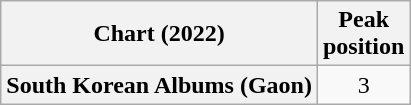<table class="wikitable plainrowheaders" style="text-align:center">
<tr>
<th scope="col">Chart (2022)</th>
<th scope="col">Peak<br>position</th>
</tr>
<tr>
<th scope="row">South Korean Albums (Gaon)</th>
<td>3</td>
</tr>
</table>
